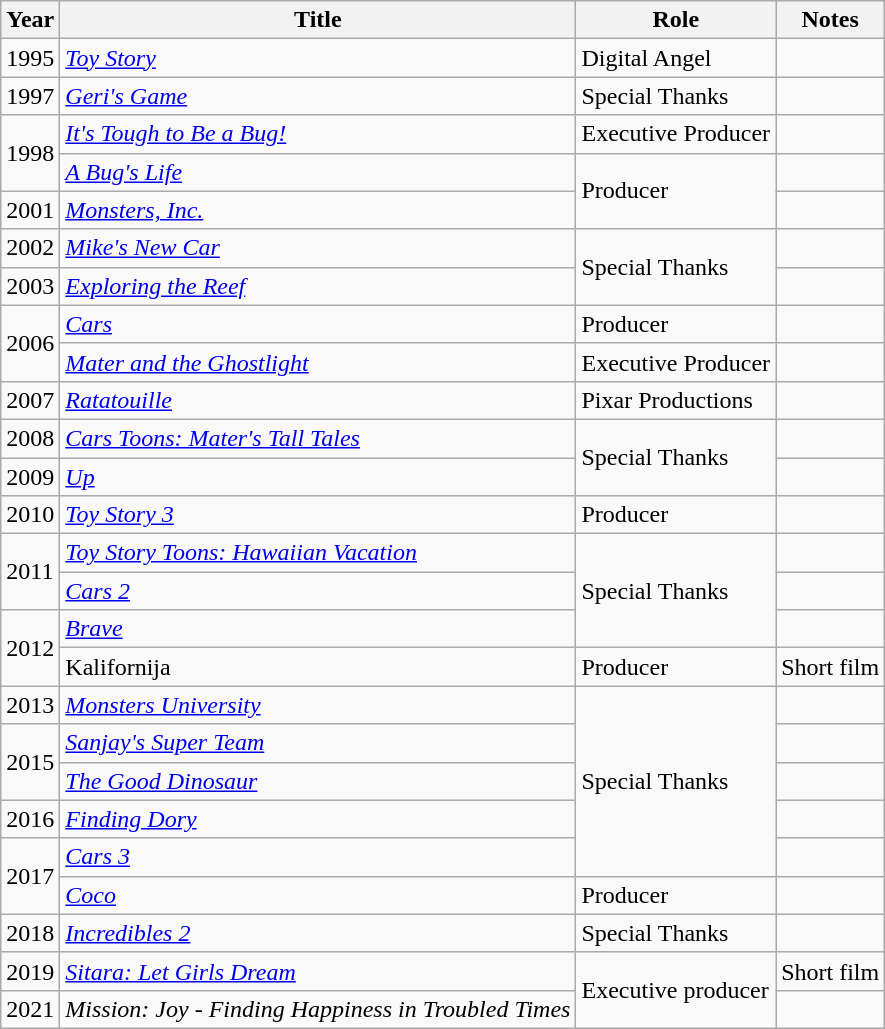<table class="wikitable sortable">
<tr>
<th>Year</th>
<th>Title</th>
<th>Role</th>
<th><strong>Notes</strong></th>
</tr>
<tr>
<td>1995</td>
<td><em><a href='#'>Toy Story</a></em></td>
<td>Digital Angel</td>
<td></td>
</tr>
<tr>
<td>1997</td>
<td><em><a href='#'>Geri's Game</a></em></td>
<td>Special Thanks</td>
<td></td>
</tr>
<tr>
<td rowspan="2">1998</td>
<td><em><a href='#'>It's Tough to Be a Bug!</a></em></td>
<td>Executive Producer</td>
<td></td>
</tr>
<tr>
<td><em><a href='#'>A Bug's Life</a></em></td>
<td rowspan="2">Producer</td>
<td></td>
</tr>
<tr>
<td>2001</td>
<td><em><a href='#'>Monsters, Inc.</a></em></td>
<td></td>
</tr>
<tr>
<td>2002</td>
<td><em><a href='#'>Mike's New Car</a></em></td>
<td rowspan="2">Special Thanks</td>
<td></td>
</tr>
<tr>
<td>2003</td>
<td><em><a href='#'>Exploring the Reef</a></em></td>
<td></td>
</tr>
<tr>
<td rowspan="2">2006</td>
<td><em><a href='#'>Cars</a></em></td>
<td>Producer</td>
<td></td>
</tr>
<tr>
<td><em><a href='#'>Mater and the Ghostlight</a></em></td>
<td>Executive Producer</td>
<td></td>
</tr>
<tr>
<td>2007</td>
<td><em><a href='#'>Ratatouille</a></em></td>
<td>Pixar Productions</td>
<td></td>
</tr>
<tr>
<td>2008</td>
<td><em><a href='#'>Cars Toons: Mater's Tall Tales</a></em></td>
<td rowspan="2">Special Thanks</td>
<td></td>
</tr>
<tr>
<td>2009</td>
<td><em><a href='#'>Up</a></em></td>
<td></td>
</tr>
<tr>
<td>2010</td>
<td><em><a href='#'>Toy Story 3</a></em></td>
<td>Producer</td>
<td></td>
</tr>
<tr>
<td rowspan="2">2011</td>
<td><em><a href='#'>Toy Story Toons: Hawaiian Vacation</a></em></td>
<td rowspan="3">Special Thanks</td>
<td></td>
</tr>
<tr>
<td><em><a href='#'>Cars 2</a></em></td>
<td></td>
</tr>
<tr>
<td rowspan="2">2012</td>
<td><em><a href='#'>Brave</a></em></td>
<td></td>
</tr>
<tr>
<td>Kalifornija</td>
<td>Producer</td>
<td>Short film</td>
</tr>
<tr>
<td>2013</td>
<td><em><a href='#'>Monsters University</a></em></td>
<td rowspan="5">Special Thanks</td>
<td></td>
</tr>
<tr>
<td rowspan="2">2015</td>
<td><em><a href='#'>Sanjay's Super Team</a></em></td>
<td></td>
</tr>
<tr>
<td><em><a href='#'>The Good Dinosaur</a></em></td>
<td></td>
</tr>
<tr>
<td>2016</td>
<td><em><a href='#'>Finding Dory</a></em></td>
<td></td>
</tr>
<tr>
<td rowspan="2">2017</td>
<td><em><a href='#'>Cars 3</a></em></td>
<td></td>
</tr>
<tr>
<td><em><a href='#'>Coco</a></em></td>
<td>Producer</td>
<td></td>
</tr>
<tr>
<td>2018</td>
<td><em><a href='#'>Incredibles 2</a></em></td>
<td>Special Thanks</td>
<td></td>
</tr>
<tr>
<td>2019</td>
<td><em><a href='#'>Sitara: Let Girls Dream</a></em></td>
<td rowspan="2">Executive producer</td>
<td>Short film</td>
</tr>
<tr>
<td>2021</td>
<td><em>Mission: Joy - Finding Happiness in Troubled Times</em></td>
<td></td>
</tr>
</table>
